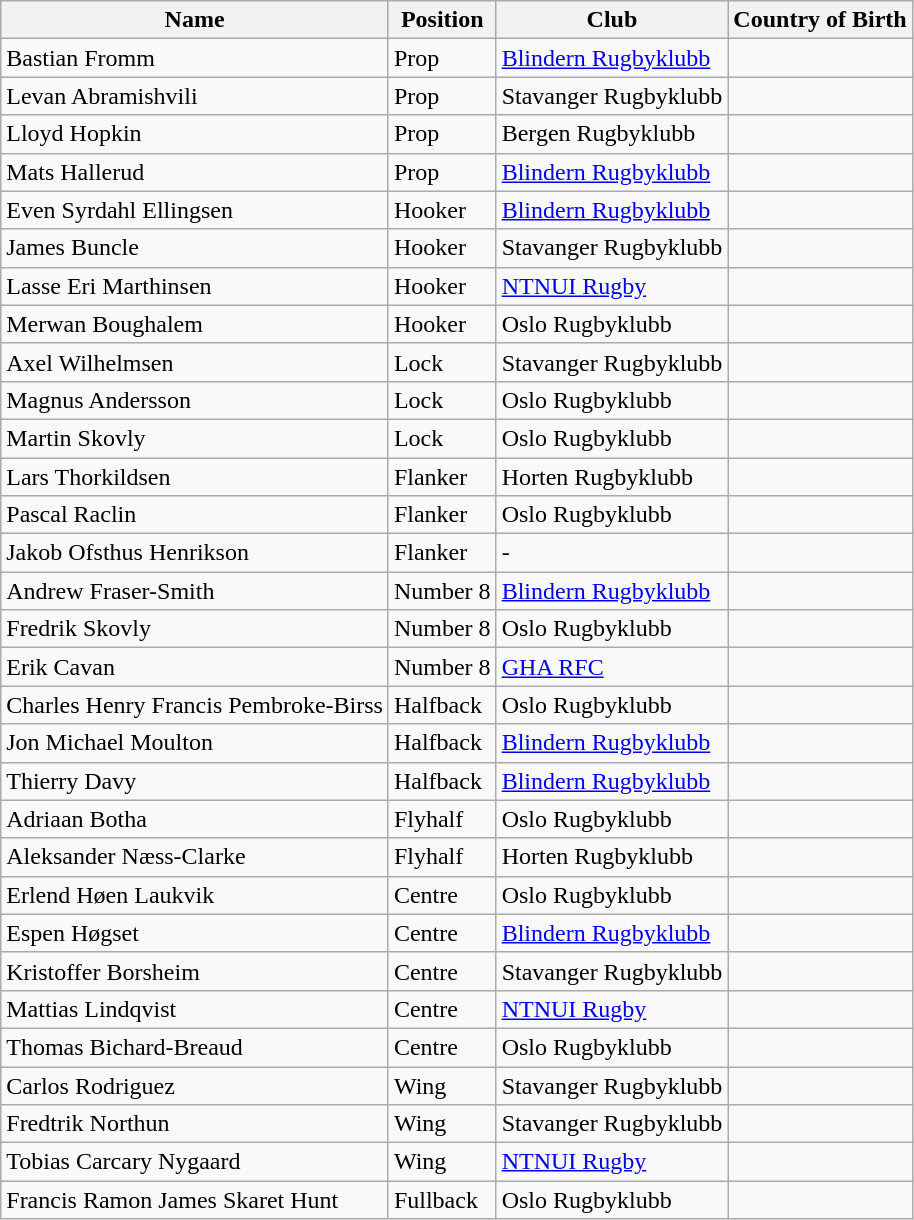<table class="wikitable sortable">
<tr>
<th>Name</th>
<th>Position</th>
<th>Club</th>
<th>Country of Birth</th>
</tr>
<tr>
<td>Bastian Fromm</td>
<td>Prop</td>
<td><a href='#'>Blindern Rugbyklubb</a></td>
<td></td>
</tr>
<tr>
<td>Levan Abramishvili</td>
<td>Prop</td>
<td>Stavanger Rugbyklubb</td>
<td></td>
</tr>
<tr>
<td>Lloyd Hopkin</td>
<td>Prop</td>
<td>Bergen Rugbyklubb</td>
<td></td>
</tr>
<tr>
<td>Mats Hallerud</td>
<td>Prop</td>
<td><a href='#'>Blindern Rugbyklubb</a></td>
<td></td>
</tr>
<tr>
<td>Even Syrdahl Ellingsen</td>
<td>Hooker</td>
<td><a href='#'>Blindern Rugbyklubb</a></td>
<td></td>
</tr>
<tr>
<td>James Buncle</td>
<td>Hooker</td>
<td>Stavanger Rugbyklubb</td>
<td></td>
</tr>
<tr>
<td>Lasse Eri Marthinsen</td>
<td>Hooker</td>
<td><a href='#'>NTNUI Rugby</a></td>
<td></td>
</tr>
<tr>
<td>Merwan Boughalem</td>
<td>Hooker</td>
<td>Oslo Rugbyklubb</td>
<td></td>
</tr>
<tr>
<td>Axel Wilhelmsen</td>
<td>Lock</td>
<td>Stavanger Rugbyklubb</td>
<td></td>
</tr>
<tr>
<td>Magnus Andersson</td>
<td>Lock</td>
<td>Oslo Rugbyklubb</td>
<td></td>
</tr>
<tr>
<td>Martin Skovly</td>
<td>Lock</td>
<td>Oslo Rugbyklubb</td>
<td></td>
</tr>
<tr>
<td>Lars Thorkildsen</td>
<td>Flanker</td>
<td>Horten Rugbyklubb</td>
<td></td>
</tr>
<tr>
<td>Pascal Raclin</td>
<td>Flanker</td>
<td>Oslo Rugbyklubb</td>
<td></td>
</tr>
<tr>
<td>Jakob Ofsthus Henrikson</td>
<td>Flanker</td>
<td>-</td>
<td></td>
</tr>
<tr>
<td>Andrew Fraser-Smith</td>
<td>Number 8</td>
<td><a href='#'>Blindern Rugbyklubb</a></td>
<td></td>
</tr>
<tr>
<td>Fredrik Skovly</td>
<td>Number 8</td>
<td>Oslo Rugbyklubb</td>
<td></td>
</tr>
<tr>
<td>Erik Cavan</td>
<td>Number 8</td>
<td><a href='#'>GHA RFC</a></td>
<td></td>
</tr>
<tr>
<td>Charles Henry Francis Pembroke-Birss</td>
<td>Halfback</td>
<td>Oslo Rugbyklubb</td>
<td></td>
</tr>
<tr>
<td>Jon Michael Moulton</td>
<td>Halfback</td>
<td><a href='#'>Blindern Rugbyklubb</a></td>
<td></td>
</tr>
<tr>
<td>Thierry Davy</td>
<td>Halfback</td>
<td><a href='#'>Blindern Rugbyklubb</a></td>
<td></td>
</tr>
<tr>
<td>Adriaan Botha</td>
<td>Flyhalf</td>
<td>Oslo Rugbyklubb</td>
<td></td>
</tr>
<tr>
<td>Aleksander Næss-Clarke</td>
<td>Flyhalf</td>
<td>Horten Rugbyklubb</td>
<td></td>
</tr>
<tr>
<td>Erlend Høen Laukvik</td>
<td>Centre</td>
<td>Oslo Rugbyklubb</td>
<td></td>
</tr>
<tr>
<td>Espen Høgset</td>
<td>Centre</td>
<td><a href='#'>Blindern Rugbyklubb</a></td>
<td></td>
</tr>
<tr>
<td>Kristoffer Borsheim</td>
<td>Centre</td>
<td>Stavanger Rugbyklubb</td>
<td></td>
</tr>
<tr>
<td>Mattias Lindqvist</td>
<td>Centre</td>
<td><a href='#'>NTNUI Rugby</a></td>
<td></td>
</tr>
<tr>
<td>Thomas Bichard-Breaud</td>
<td>Centre</td>
<td>Oslo Rugbyklubb</td>
<td></td>
</tr>
<tr>
<td>Carlos Rodriguez</td>
<td>Wing</td>
<td>Stavanger Rugbyklubb</td>
<td></td>
</tr>
<tr>
<td>Fredtrik Northun</td>
<td>Wing</td>
<td>Stavanger Rugbyklubb</td>
<td></td>
</tr>
<tr>
<td>Tobias Carcary Nygaard</td>
<td>Wing</td>
<td><a href='#'>NTNUI Rugby</a></td>
<td></td>
</tr>
<tr>
<td>Francis Ramon James Skaret Hunt</td>
<td>Fullback</td>
<td>Oslo Rugbyklubb</td>
<td></td>
</tr>
</table>
